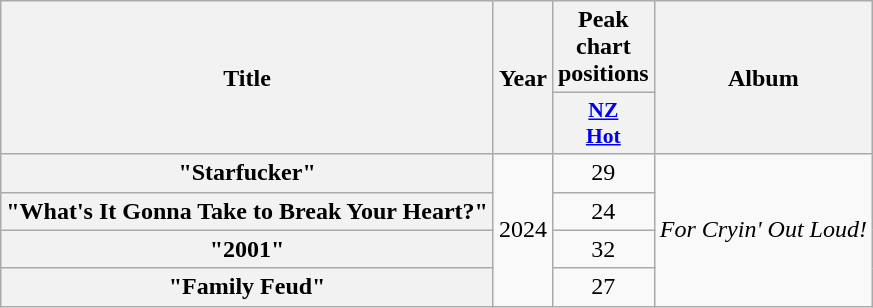<table class="wikitable plainrowheaders" style="text-align:center;">
<tr>
<th scope="col" rowspan="2">Title</th>
<th scope="col" rowspan="2">Year</th>
<th scope="col" colspan="1">Peak chart positions</th>
<th scope="col" rowspan="2">Album</th>
</tr>
<tr>
<th scope="col" style="width:3em;font-size:90%;"><a href='#'>NZ<br>Hot</a><br></th>
</tr>
<tr>
<th scope="row">"Starfucker"</th>
<td rowspan="4">2024</td>
<td>29</td>
<td rowspan="4"><em>For Cryin' Out Loud!</em></td>
</tr>
<tr>
<th scope="row">"What's It Gonna Take to Break Your Heart?"</th>
<td>24</td>
</tr>
<tr>
<th scope="row">"2001"</th>
<td>32</td>
</tr>
<tr>
<th scope="row">"Family Feud"</th>
<td>27</td>
</tr>
</table>
